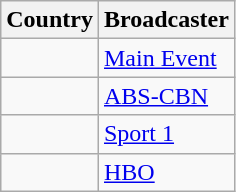<table class="wikitable">
<tr>
<th align=center>Country</th>
<th align=center>Broadcaster</th>
</tr>
<tr>
<td></td>
<td><a href='#'>Main Event</a></td>
</tr>
<tr>
<td></td>
<td><a href='#'>ABS-CBN</a></td>
</tr>
<tr>
<td></td>
<td><a href='#'>Sport 1</a></td>
</tr>
<tr>
<td></td>
<td><a href='#'>HBO</a></td>
</tr>
</table>
